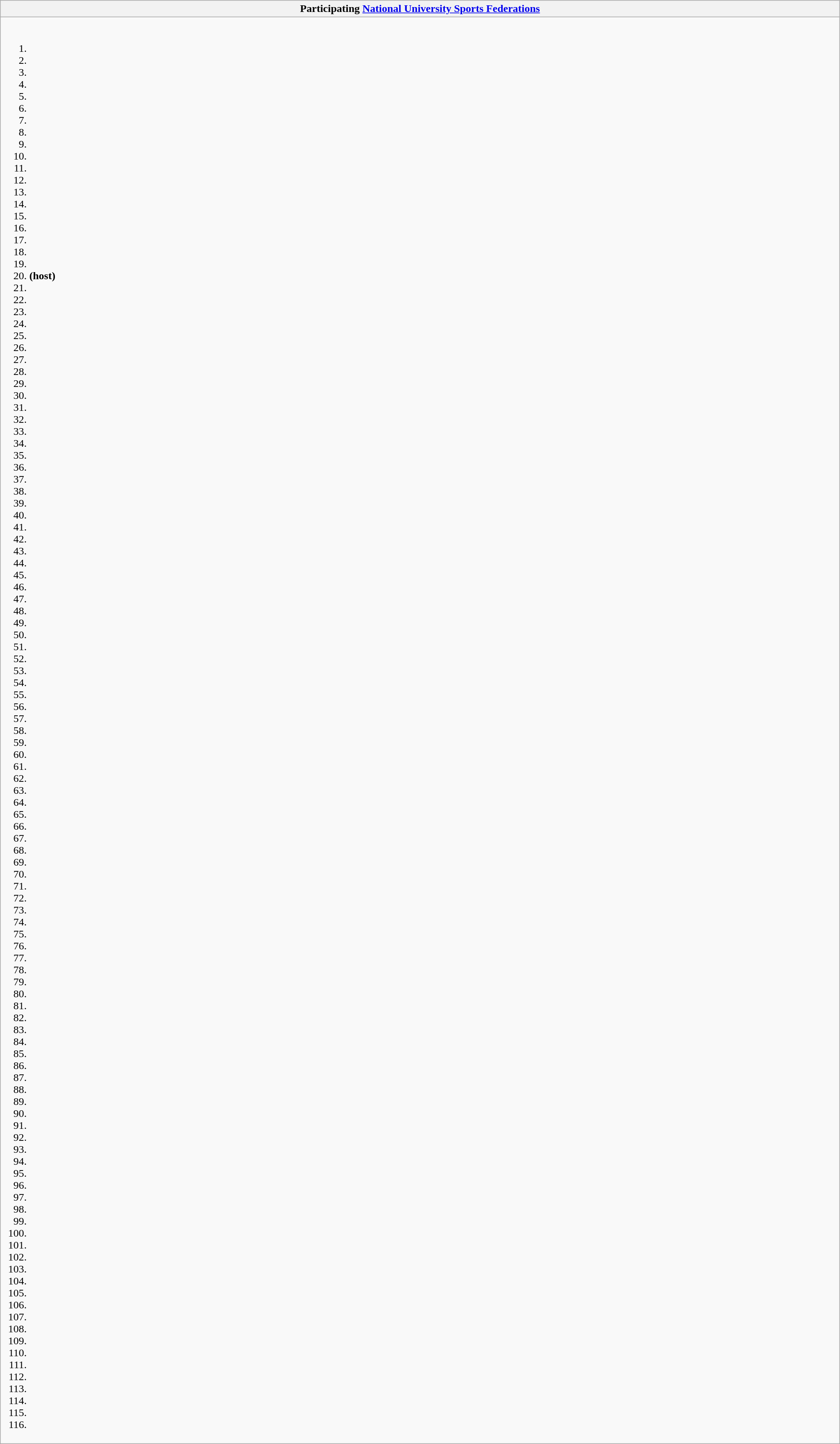<table class="wikitable collapsible" style="width:100%;">
<tr>
<th>Participating <a href='#'>National University Sports Federations</a></th>
</tr>
<tr>
<td><br><ol><li></li><li></li><li></li><li></li><li></li><li></li><li></li><li></li><li></li><li></li><li></li><li></li><li></li><li></li><li></li><li></li><li></li><li></li><li></li><li><strong> (host)</strong></li><li></li><li></li><li></li><li></li><li></li><li></li><li></li><li></li><li></li><li></li><li></li><li></li><li></li><li></li><li></li><li></li><li></li><li></li><li></li><li></li><li></li><li></li><li></li><li></li><li></li><li></li><li></li><li></li><li></li><li></li><li></li><li></li><li></li><li></li><li></li><li></li><li></li><li></li><li></li><li></li><li></li><li></li><li></li><li></li><li></li><li></li><li></li><li></li><li></li><li></li><li></li><li></li><li></li><li></li><li></li><li></li><li></li><li></li><li></li><li></li><li></li><li></li><li></li><li></li><li></li><li></li><li></li><li></li><li></li><li></li><li></li><li></li><li></li><li></li><li></li><li></li><li></li><li></li><li></li><li></li><li></li><li></li><li></li><li></li><li></li><li></li><li></li><li></li><li></li><li></li><li></li><li></li><li></li><li></li><li></li><li></li></ol></td>
</tr>
</table>
